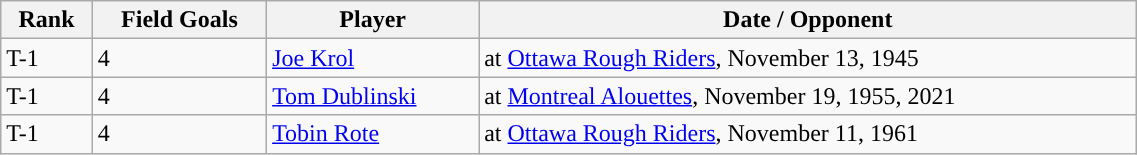<table class="wikitable" style="width:60%;">
<tr>
<th>Rank</th>
<th>Field Goals</th>
<th>Player</th>
<th>Date / Opponent</th>
</tr>
<tr>
<td>T-1</td>
<td>4</td>
<td><a href='#'>Joe Krol</a></td>
<td>at <a href='#'>Ottawa Rough Riders</a>, November 13, 1945</td>
</tr>
<tr>
<td>T-1</td>
<td>4</td>
<td><a href='#'>Tom Dublinski</a></td>
<td>at <a href='#'>Montreal Alouettes</a>, November 19, 1955, 2021</td>
</tr>
<tr>
<td>T-1</td>
<td>4</td>
<td><a href='#'>Tobin Rote</a></td>
<td>at <a href='#'>Ottawa Rough Riders</a>, November 11, 1961</td>
</tr>
</table>
